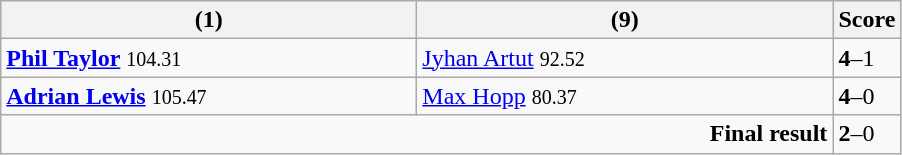<table class="wikitable">
<tr>
<th width=270><strong></strong> (1)</th>
<th width=270> (9)</th>
<th>Score</th>
</tr>
<tr>
<td><strong><a href='#'>Phil Taylor</a></strong> <small><span>104.31</span></small></td>
<td><a href='#'>Jyhan Artut</a> <small><span>92.52</span></small></td>
<td><strong>4</strong>–1</td>
</tr>
<tr>
<td><strong><a href='#'>Adrian Lewis</a></strong> <small><span>105.47</span></small></td>
<td><a href='#'>Max Hopp</a> <small><span>80.37</span></small></td>
<td><strong>4</strong>–0</td>
</tr>
<tr>
<td colspan="2" align="right"><strong>Final result</strong></td>
<td><strong>2</strong>–0</td>
</tr>
</table>
